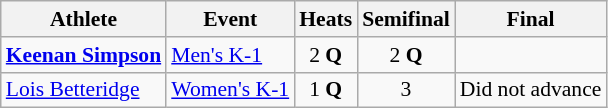<table class=wikitable style=font-size:90%;text-align:center>
<tr>
<th>Athlete</th>
<th>Event</th>
<th>Heats</th>
<th>Semifinal</th>
<th>Final</th>
</tr>
<tr>
<td align=left><strong><a href='#'>Keenan Simpson</a></strong></td>
<td align=left><a href='#'>Men's K-1</a></td>
<td>2 <strong>Q</strong></td>
<td>2 <strong>Q</strong></td>
<td></td>
</tr>
<tr>
<td align=left><a href='#'>Lois Betteridge</a></td>
<td align=left><a href='#'>Women's K-1</a></td>
<td>1 <strong>Q</strong></td>
<td>3</td>
<td>Did not advance</td>
</tr>
</table>
